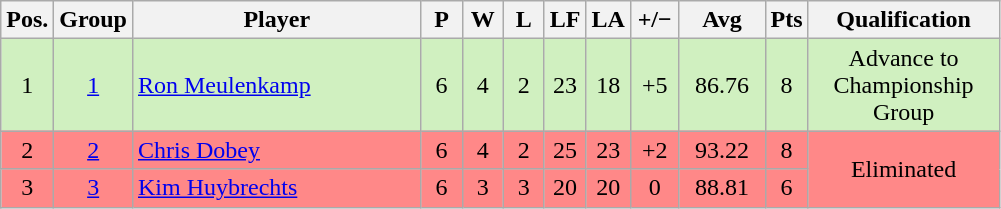<table class="wikitable" style="text-align:center; margin: 1em auto 1em auto, align:left">
<tr>
<th width=20>Pos.</th>
<th width=20>Group</th>
<th width=185>Player</th>
<th width=20>P</th>
<th width=20>W</th>
<th width=20>L</th>
<th width=20>LF</th>
<th width=20>LA</th>
<th width=25>+/−</th>
<th width=50>Avg</th>
<th width=20>Pts</th>
<th width=120>Qualification</th>
</tr>
<tr style="background:#D0F0C0;">
<td>1</td>
<td><a href='#'>1</a></td>
<td align=left> <a href='#'>Ron Meulenkamp</a></td>
<td>6</td>
<td>4</td>
<td>2</td>
<td>23</td>
<td>18</td>
<td>+5</td>
<td>86.76</td>
<td>8</td>
<td>Advance to Championship Group</td>
</tr>
<tr style="background:#FF8888;">
<td>2</td>
<td><a href='#'>2</a></td>
<td align=left> <a href='#'>Chris Dobey</a></td>
<td>6</td>
<td>4</td>
<td>2</td>
<td>25</td>
<td>23</td>
<td>+2</td>
<td>93.22</td>
<td>8</td>
<td rowspan=2>Eliminated</td>
</tr>
<tr style="background:#FF8888;">
<td>3</td>
<td><a href='#'>3</a></td>
<td align=left> <a href='#'>Kim Huybrechts</a></td>
<td>6</td>
<td>3</td>
<td>3</td>
<td>20</td>
<td>20</td>
<td>0</td>
<td>88.81</td>
<td>6</td>
</tr>
</table>
